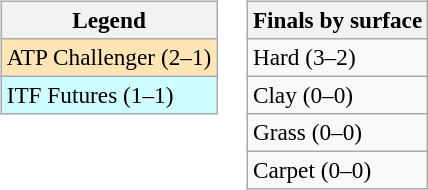<table>
<tr valign=top>
<td><br><table class=wikitable style=font-size:97%>
<tr>
<th>Legend</th>
</tr>
<tr bgcolor=moccasin>
<td>ATP Challenger (2–1)</td>
</tr>
<tr bgcolor=cffcff>
<td>ITF Futures (1–1)</td>
</tr>
</table>
</td>
<td><br><table class=wikitable style=font-size:97%>
<tr>
<th>Finals by surface</th>
</tr>
<tr>
<td>Hard (3–2)</td>
</tr>
<tr>
<td>Clay (0–0)</td>
</tr>
<tr>
<td>Grass (0–0)</td>
</tr>
<tr>
<td>Carpet (0–0)</td>
</tr>
</table>
</td>
</tr>
</table>
